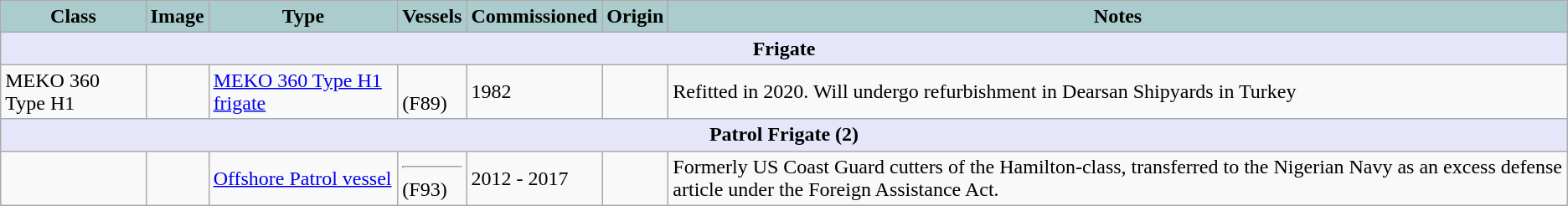<table class="wikitable">
<tr>
<th style="text-align: center; background:#acc">Class</th>
<th style="text-align: center; background:#acc">Image</th>
<th style="text-align: center; background:#acc">Type</th>
<th style="text-align: center; background:#acc">Vessels</th>
<th style="text-align: center; background:#acc">Commissioned</th>
<th style="text-align: center; background:#acc">Origin</th>
<th style="text-align: center; background:#acc">Notes</th>
</tr>
<tr>
<th colspan="7" style="background: lavender;">Frigate</th>
</tr>
<tr>
<td>MEKO 360 Type H1</td>
<td></td>
<td><a href='#'>MEKO 360 Type H1 frigate</a></td>
<td><br> (F89)</td>
<td>1982</td>
<td></td>
<td>Refitted in 2020. Will undergo refurbishment in Dearsan Shipyards in Turkey</td>
</tr>
<tr>
<th colspan="7" style="background: lavender;">Patrol Frigate (2)</th>
</tr>
<tr>
<td></td>
<td></td>
<td><a href='#'>Offshore Patrol vessel</a></td>
<td> <hr>  (F93)</td>
<td>2012 - 2017</td>
<td></td>
<td>Formerly US Coast Guard cutters of the Hamilton-class, transferred to the Nigerian Navy as an excess defense article under the Foreign Assistance Act.</td>
</tr>
</table>
